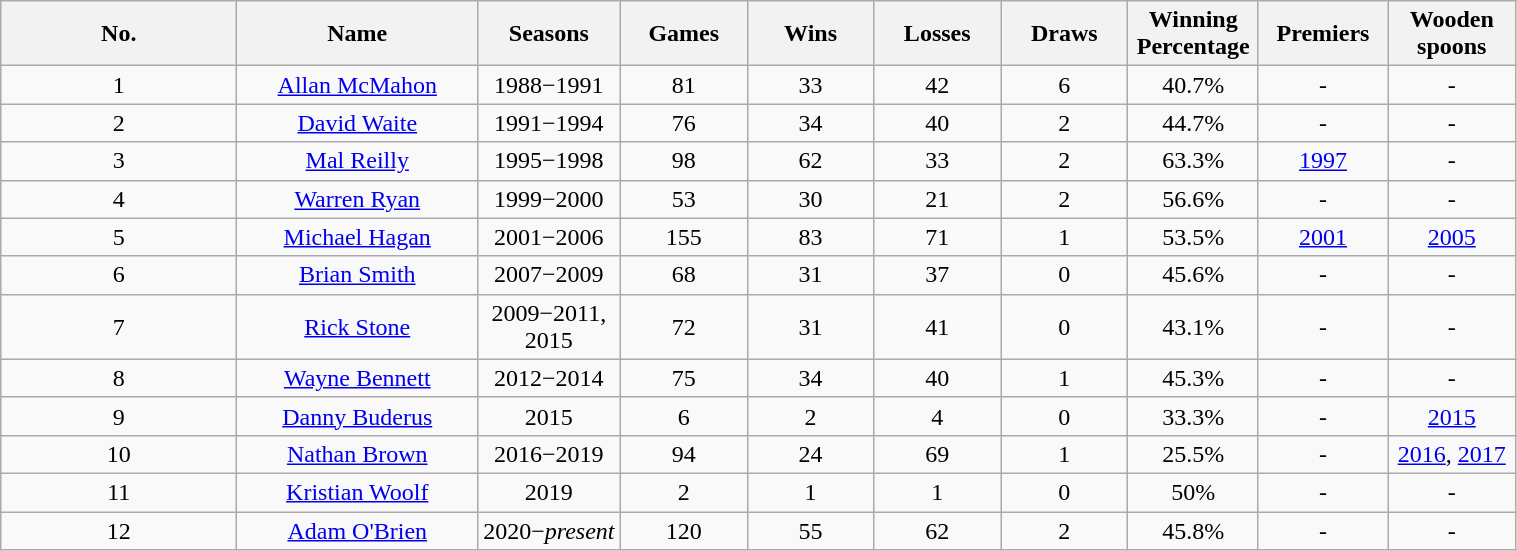<table class="wikitable sortable" width="80%" style="text-align: center;">
<tr>
<th style="width:10em">No.</th>
<th style="width:10em">Name</th>
<th>Seasons</th>
<th style="width:5em" data-sort-type="number">Games</th>
<th style="width:5em" data-sort-type="number">Wins</th>
<th style="width:5em" data-sort-type="number">Losses</th>
<th style="width:5em" data-sort-type="number">Draws</th>
<th style="width:5em" data-sort-type="number">Winning Percentage</th>
<th style="width:5em" data-sort-type="number">Premiers</th>
<th style="width:5em" data-sort-type="number">Wooden spoons</th>
</tr>
<tr>
<td>1</td>
<td><a href='#'>Allan McMahon</a></td>
<td>1988−1991</td>
<td>81</td>
<td>33</td>
<td>42</td>
<td>6</td>
<td>40.7%</td>
<td>-</td>
<td>-</td>
</tr>
<tr>
<td>2</td>
<td><a href='#'>David Waite</a></td>
<td>1991−1994</td>
<td>76</td>
<td>34</td>
<td>40</td>
<td>2</td>
<td>44.7%</td>
<td>-</td>
<td>-</td>
</tr>
<tr>
<td>3</td>
<td><a href='#'>Mal Reilly</a></td>
<td>1995−1998</td>
<td>98</td>
<td>62</td>
<td>33</td>
<td>2</td>
<td>63.3%</td>
<td><a href='#'>1997</a></td>
<td>-</td>
</tr>
<tr>
<td>4</td>
<td><a href='#'>Warren Ryan</a></td>
<td>1999−2000</td>
<td>53</td>
<td>30</td>
<td>21</td>
<td>2</td>
<td>56.6%</td>
<td>-</td>
<td>-</td>
</tr>
<tr>
<td>5</td>
<td><a href='#'>Michael Hagan</a></td>
<td>2001−2006</td>
<td>155</td>
<td>83</td>
<td>71</td>
<td>1</td>
<td>53.5%</td>
<td><a href='#'>2001</a></td>
<td><a href='#'>2005</a></td>
</tr>
<tr>
<td>6</td>
<td><a href='#'>Brian Smith</a></td>
<td>2007−2009</td>
<td>68</td>
<td>31</td>
<td>37</td>
<td>0</td>
<td>45.6%</td>
<td>-</td>
<td>-</td>
</tr>
<tr>
<td>7</td>
<td><a href='#'>Rick Stone</a></td>
<td>2009−2011, 2015</td>
<td>72</td>
<td>31</td>
<td>41</td>
<td>0</td>
<td>43.1%</td>
<td>-</td>
<td>-</td>
</tr>
<tr>
<td>8</td>
<td><a href='#'>Wayne Bennett</a></td>
<td>2012−2014</td>
<td>75</td>
<td>34</td>
<td>40</td>
<td>1</td>
<td>45.3%</td>
<td>-</td>
<td>-</td>
</tr>
<tr>
<td>9</td>
<td><a href='#'>Danny Buderus</a></td>
<td>2015</td>
<td>6</td>
<td>2</td>
<td>4</td>
<td>0</td>
<td>33.3%</td>
<td>-</td>
<td><a href='#'>2015</a></td>
</tr>
<tr>
<td>10</td>
<td><a href='#'>Nathan Brown</a></td>
<td>2016−2019</td>
<td>94</td>
<td>24</td>
<td>69</td>
<td>1</td>
<td>25.5%</td>
<td>-</td>
<td><a href='#'>2016</a>, <a href='#'>2017</a></td>
</tr>
<tr>
<td>11</td>
<td><a href='#'>Kristian Woolf</a></td>
<td>2019</td>
<td>2</td>
<td>1</td>
<td>1</td>
<td>0</td>
<td>50%</td>
<td>-</td>
<td>-</td>
</tr>
<tr>
<td>12</td>
<td><a href='#'>Adam O'Brien</a></td>
<td>2020−<em>present</em></td>
<td>120</td>
<td>55</td>
<td>62</td>
<td>2</td>
<td>45.8%</td>
<td>-</td>
<td>-</td>
</tr>
</table>
